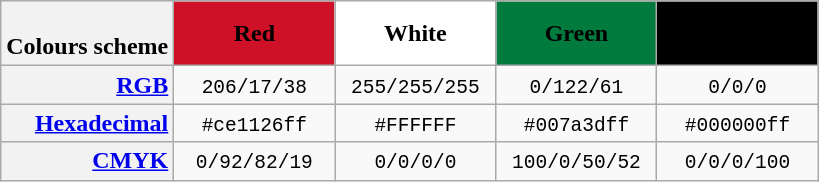<table class="wikitable" style="text-align:center;">
<tr>
<th><br>Colours scheme</th>
<th style="background:#ce1126; width:100px"><span>Red</span></th>
<th style="background:#FFFFFF; width:100px"><span>White</span></th>
<th style="background:#007a3d; width:100px"><span>Green</span></th>
<th style="background:#000000; width:100px"><span>Black</span></th>
</tr>
<tr>
<td style="background:#F2F2F2; text-align:right"><strong><a href='#'>RGB</a></strong></td>
<td><code>206/17/38</code></td>
<td><code>255/255/255</code></td>
<td><code>0/122/61</code></td>
<td><code>0/0/0</code></td>
</tr>
<tr>
<td style="background:#F2F2F2; text-align:right"><strong><a href='#'>Hexadecimal</a></strong></td>
<td><code>#ce1126ff</code></td>
<td><code>#FFFFFF</code></td>
<td><code>#007a3dff</code></td>
<td><code>#000000ff</code></td>
</tr>
<tr>
<td style="background:#F2F2F2; text-align:right"><strong><a href='#'>CMYK</a></strong></td>
<td><code>0/92/82/19</code></td>
<td><code>0/0/0/0</code></td>
<td><code>100/0/50/52</code></td>
<td><code>0/0/0/100</code></td>
</tr>
</table>
